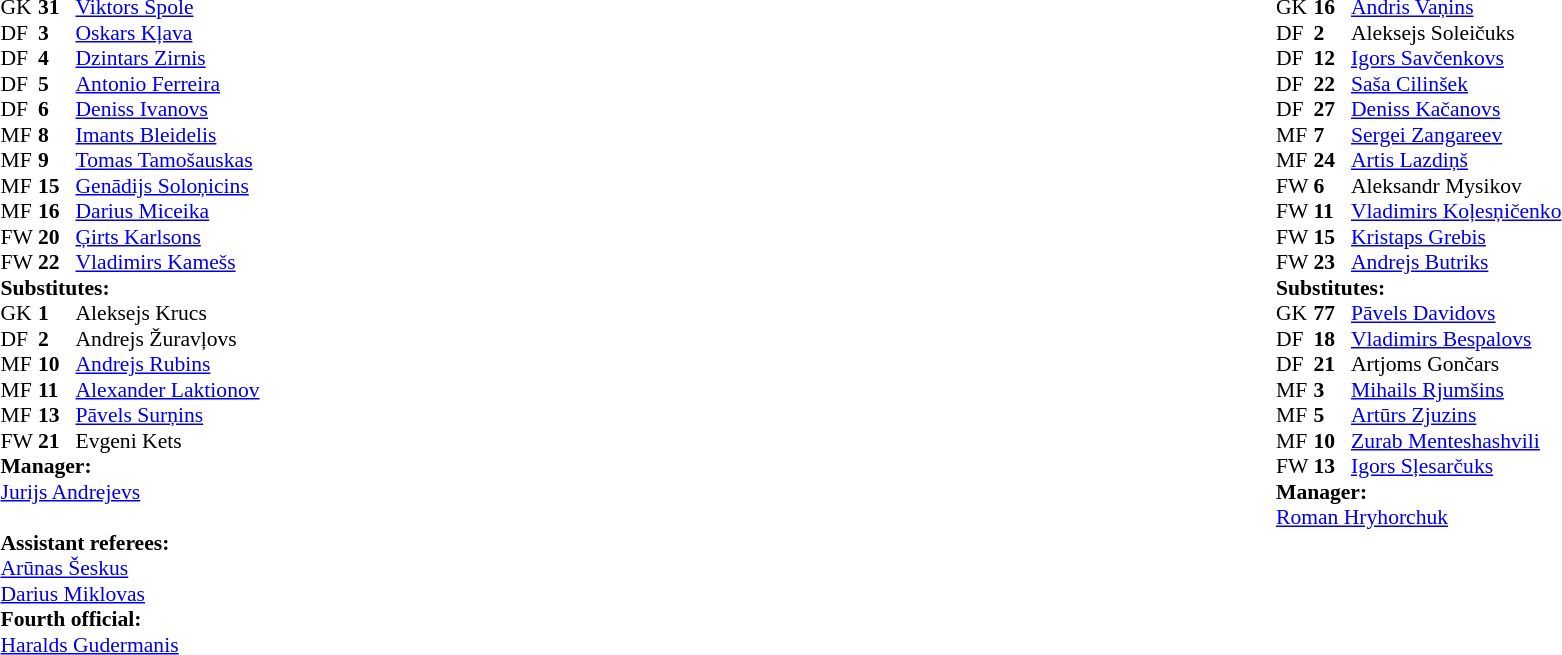<table width="100%">
<tr>
<td valign="top" width="50%"><br><table style="font-size: 90%" cellspacing="0" cellpadding="0">
<tr>
<td colspan="4"></td>
</tr>
<tr>
<th width=25></th>
<th width=25></th>
</tr>
<tr>
<td>GK</td>
<td><strong>31</strong></td>
<td> <a href='#'>Viktors Spole</a></td>
</tr>
<tr>
<td>DF</td>
<td><strong>3</strong></td>
<td> <a href='#'>Oskars Kļava</a></td>
</tr>
<tr>
<td>DF</td>
<td><strong>4</strong></td>
<td> <a href='#'>Dzintars Zirnis</a></td>
<td></td>
<td></td>
</tr>
<tr>
<td>DF</td>
<td><strong>5</strong></td>
<td> <a href='#'>Antonio Ferreira</a></td>
</tr>
<tr>
<td>DF</td>
<td><strong>6</strong></td>
<td> <a href='#'>Deniss Ivanovs</a></td>
</tr>
<tr>
<td>MF</td>
<td><strong>8</strong></td>
<td> <a href='#'>Imants Bleidelis</a></td>
</tr>
<tr>
<td>MF</td>
<td><strong>9</strong></td>
<td> <a href='#'>Tomas Tamošauskas</a></td>
</tr>
<tr>
<td>MF</td>
<td><strong>15</strong></td>
<td> <a href='#'>Genādijs Soloņicins</a></td>
</tr>
<tr>
<td>MF</td>
<td><strong>16</strong></td>
<td> <a href='#'>Darius Miceika</a></td>
<td></td>
<td></td>
</tr>
<tr>
<td>FW</td>
<td><strong>20</strong></td>
<td> <a href='#'>Ģirts Karlsons</a></td>
</tr>
<tr>
<td>FW</td>
<td><strong>22</strong></td>
<td> <a href='#'>Vladimirs Kamešs</a></td>
<td></td>
<td></td>
</tr>
<tr>
<td colspan=3><strong>Substitutes:</strong></td>
</tr>
<tr>
<td>GK</td>
<td><strong>1</strong></td>
<td> Aleksejs Krucs</td>
</tr>
<tr>
<td>DF</td>
<td><strong>2</strong></td>
<td> Andrejs Žuravļovs</td>
<td></td>
<td></td>
</tr>
<tr>
<td>MF</td>
<td><strong>10</strong></td>
<td> <a href='#'>Andrejs Rubins</a></td>
<td></td>
<td></td>
</tr>
<tr>
<td>MF</td>
<td><strong>11</strong></td>
<td> <a href='#'>Alexander Laktionov</a></td>
</tr>
<tr>
<td>MF</td>
<td><strong>13</strong></td>
<td> <a href='#'>Pāvels Surņins</a></td>
<td></td>
<td></td>
</tr>
<tr>
<td>FW</td>
<td><strong>21</strong></td>
<td> Evgeni Kets</td>
</tr>
<tr>
<td colspan=3><strong>Manager:</strong></td>
</tr>
<tr>
<td colspan=4> <a href='#'>Jurijs Andrejevs</a><br><br><strong>Assistant referees:</strong>
<br> <a href='#'>Arūnas Šeskus</a>
<br> <a href='#'>Darius Miklovas</a>
<br><strong>Fourth official:</strong>
<br> <a href='#'>Haralds Gudermanis</a></td>
</tr>
</table>
</td>
<td valign="top"></td>
<td valign="top" width="50%"><br><table style="font-size: 90%" cellspacing="0" cellpadding="0" align=center>
<tr>
<td colspan="4"></td>
</tr>
<tr>
<th width=25></th>
<th width=25></th>
</tr>
<tr>
<td>GK</td>
<td><strong>16</strong></td>
<td> <a href='#'>Andris Vaņins</a></td>
</tr>
<tr>
<td>DF</td>
<td><strong>2</strong></td>
<td> Aleksejs Soleičuks</td>
<td></td>
<td></td>
</tr>
<tr>
<td>DF</td>
<td><strong>12</strong></td>
<td> <a href='#'>Igors Savčenkovs</a></td>
</tr>
<tr>
<td>DF</td>
<td><strong>22</strong></td>
<td> <a href='#'>Saša Cilinšek</a></td>
</tr>
<tr>
<td>DF</td>
<td><strong>27</strong></td>
<td> <a href='#'>Deniss Kačanovs</a></td>
</tr>
<tr>
<td>MF</td>
<td><strong>7</strong></td>
<td> <a href='#'>Sergei Zangareev</a></td>
</tr>
<tr>
<td>MF</td>
<td><strong>24</strong></td>
<td> <a href='#'>Artis Lazdiņš</a></td>
</tr>
<tr>
<td>FW</td>
<td><strong>6</strong></td>
<td> Aleksandr Mysikov</td>
<td></td>
<td></td>
</tr>
<tr>
<td>FW</td>
<td><strong>11</strong></td>
<td> <a href='#'>Vladimirs Koļesņičenko</a></td>
</tr>
<tr>
<td>FW</td>
<td><strong>15</strong></td>
<td> <a href='#'>Kristaps Grebis</a></td>
<td></td>
<td></td>
</tr>
<tr>
<td>FW</td>
<td><strong>23</strong></td>
<td> <a href='#'>Andrejs Butriks</a></td>
</tr>
<tr>
<td colspan=3><strong>Substitutes:</strong></td>
</tr>
<tr>
<td>GK</td>
<td><strong>77</strong></td>
<td> <a href='#'>Pāvels Davidovs</a></td>
</tr>
<tr>
<td>DF</td>
<td><strong>18</strong></td>
<td> <a href='#'>Vladimirs Bespalovs</a></td>
</tr>
<tr>
<td>DF</td>
<td><strong>21</strong></td>
<td> Artjoms Gončars</td>
<td></td>
<td></td>
</tr>
<tr>
<td>MF</td>
<td><strong>3</strong></td>
<td> <a href='#'>Mihails Rjumšins</a></td>
</tr>
<tr>
<td>MF</td>
<td><strong>5</strong></td>
<td> <a href='#'>Artūrs Zjuzins</a></td>
</tr>
<tr>
<td>MF</td>
<td><strong>10</strong></td>
<td> <a href='#'>Zurab Menteshashvili</a></td>
<td></td>
<td></td>
</tr>
<tr>
<td>FW</td>
<td><strong>13</strong></td>
<td> <a href='#'>Igors Sļesarčuks</a></td>
<td></td>
<td></td>
</tr>
<tr>
<td colspan=3><strong>Manager:</strong></td>
</tr>
<tr>
<td colspan=4> <a href='#'>Roman Hryhorchuk</a></td>
</tr>
<tr>
</tr>
</table>
</td>
</tr>
</table>
